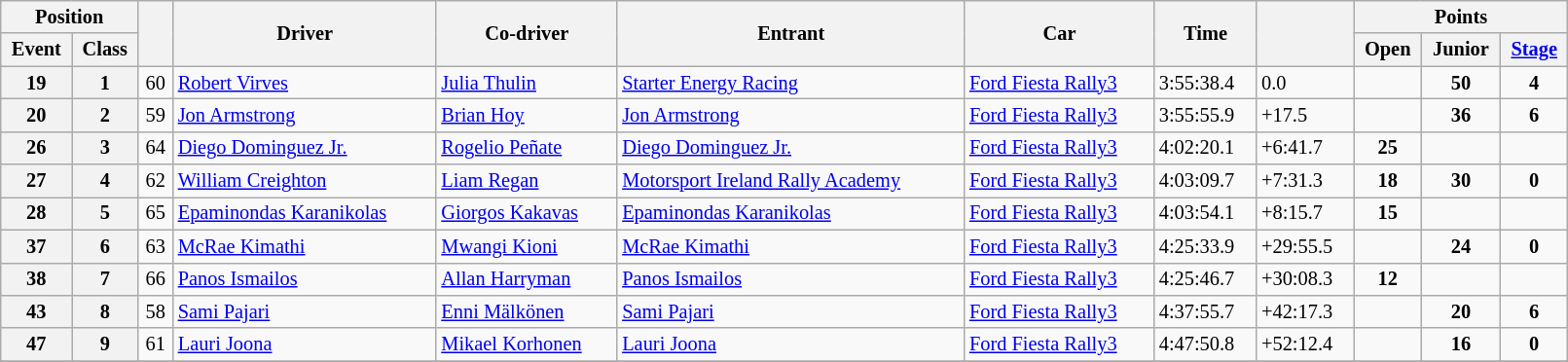<table class="wikitable" width=85% style="font-size: 85%;">
<tr>
<th colspan="2">Position</th>
<th rowspan="2"></th>
<th rowspan="2">Driver</th>
<th rowspan="2">Co-driver</th>
<th rowspan="2">Entrant</th>
<th rowspan="2">Car</th>
<th rowspan="2">Time</th>
<th rowspan="2"></th>
<th colspan="3">Points</th>
</tr>
<tr>
<th>Event</th>
<th>Class</th>
<th>Open</th>
<th>Junior</th>
<th><a href='#'>Stage</a></th>
</tr>
<tr>
<th>19</th>
<th>1</th>
<td align="center">60</td>
<td><a href='#'>Robert Virves</a></td>
<td><a href='#'>Julia Thulin</a></td>
<td><a href='#'>Starter Energy Racing</a></td>
<td><a href='#'>Ford Fiesta Rally3</a></td>
<td>3:55:38.4</td>
<td>0.0</td>
<td></td>
<td align="center"><strong>50</strong></td>
<td align="center"><strong>4</strong></td>
</tr>
<tr>
<th>20</th>
<th>2</th>
<td align="center">59</td>
<td><a href='#'>Jon Armstrong</a></td>
<td><a href='#'>Brian Hoy</a></td>
<td><a href='#'>Jon Armstrong</a></td>
<td><a href='#'>Ford Fiesta Rally3</a></td>
<td>3:55:55.9</td>
<td>+17.5</td>
<td></td>
<td align="center"><strong>36</strong></td>
<td align="center"><strong>6</strong></td>
</tr>
<tr>
<th>26</th>
<th>3</th>
<td align="center">64</td>
<td><a href='#'>Diego Dominguez Jr.</a></td>
<td><a href='#'>Rogelio Peñate</a></td>
<td><a href='#'>Diego Dominguez Jr.</a></td>
<td><a href='#'>Ford Fiesta Rally3</a></td>
<td>4:02:20.1</td>
<td>+6:41.7</td>
<td align="center"><strong>25</strong></td>
<td></td>
<td></td>
</tr>
<tr>
<th>27</th>
<th>4</th>
<td align="center">62</td>
<td><a href='#'>William Creighton</a></td>
<td><a href='#'>Liam Regan</a></td>
<td><a href='#'>Motorsport Ireland Rally Academy</a></td>
<td><a href='#'>Ford Fiesta Rally3</a></td>
<td>4:03:09.7</td>
<td>+7:31.3</td>
<td align="center"><strong>18</strong></td>
<td align="center"><strong>30</strong></td>
<td align="center"><strong>0</strong></td>
</tr>
<tr>
<th>28</th>
<th>5</th>
<td align="center">65</td>
<td><a href='#'>Epaminondas Karanikolas</a></td>
<td><a href='#'>Giorgos Kakavas</a></td>
<td><a href='#'>Epaminondas Karanikolas</a></td>
<td><a href='#'>Ford Fiesta Rally3</a></td>
<td>4:03:54.1</td>
<td>+8:15.7</td>
<td align="center"><strong>15</strong></td>
<td></td>
<td></td>
</tr>
<tr>
<th>37</th>
<th>6</th>
<td align="center">63</td>
<td><a href='#'>McRae Kimathi</a></td>
<td><a href='#'>Mwangi Kioni</a></td>
<td><a href='#'>McRae Kimathi</a></td>
<td><a href='#'>Ford Fiesta Rally3</a></td>
<td>4:25:33.9</td>
<td>+29:55.5</td>
<td></td>
<td align="center"><strong>24</strong></td>
<td align="center"><strong>0</strong></td>
</tr>
<tr>
<th>38</th>
<th>7</th>
<td align="center">66</td>
<td><a href='#'>Panos Ismailos</a></td>
<td><a href='#'>Allan Harryman</a></td>
<td><a href='#'>Panos Ismailos</a></td>
<td><a href='#'>Ford Fiesta Rally3</a></td>
<td>4:25:46.7</td>
<td>+30:08.3</td>
<td align="center"><strong>12</strong></td>
<td></td>
<td></td>
</tr>
<tr>
<th>43</th>
<th>8</th>
<td align="center">58</td>
<td><a href='#'>Sami Pajari</a></td>
<td><a href='#'>Enni Mälkönen</a></td>
<td><a href='#'>Sami Pajari</a></td>
<td><a href='#'>Ford Fiesta Rally3</a></td>
<td>4:37:55.7</td>
<td>+42:17.3</td>
<td></td>
<td align="center"><strong>20</strong></td>
<td align="center"><strong>6</strong></td>
</tr>
<tr>
<th>47</th>
<th>9</th>
<td align="center">61</td>
<td><a href='#'>Lauri Joona</a></td>
<td><a href='#'>Mikael Korhonen</a></td>
<td><a href='#'>Lauri Joona</a></td>
<td><a href='#'>Ford Fiesta Rally3</a></td>
<td>4:47:50.8</td>
<td>+52:12.4</td>
<td></td>
<td align="center"><strong>16</strong></td>
<td align="center"><strong>0</strong></td>
</tr>
<tr>
</tr>
</table>
